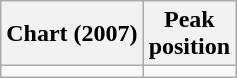<table class="wikitable sortable">
<tr>
<th align="center">Chart (2007)</th>
<th align="left">Peak<br>position</th>
</tr>
<tr>
<td></td>
</tr>
</table>
